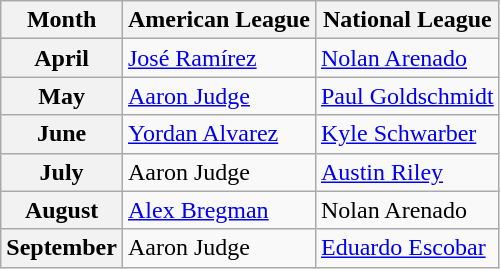<table class="wikitable">
<tr>
<th>Month</th>
<th>American League</th>
<th>National League</th>
</tr>
<tr>
<th>April</th>
<td><a href='#'>José Ramírez</a></td>
<td><a href='#'>Nolan Arenado</a></td>
</tr>
<tr>
<th>May</th>
<td><a href='#'>Aaron Judge</a></td>
<td><a href='#'>Paul Goldschmidt</a></td>
</tr>
<tr>
<th>June</th>
<td><a href='#'>Yordan Alvarez</a></td>
<td><a href='#'>Kyle Schwarber</a></td>
</tr>
<tr>
<th>July</th>
<td>Aaron Judge</td>
<td><a href='#'>Austin Riley</a></td>
</tr>
<tr>
<th>August</th>
<td><a href='#'>Alex Bregman</a></td>
<td>Nolan Arenado</td>
</tr>
<tr>
<th>September</th>
<td>Aaron Judge</td>
<td><a href='#'>Eduardo Escobar</a></td>
</tr>
</table>
